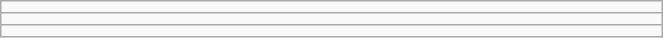<table class="wikitable" style=" text-align:center; font-size:110%;" width="35%">
<tr>
<td></td>
</tr>
<tr>
<td></td>
</tr>
<tr>
<td></td>
</tr>
</table>
